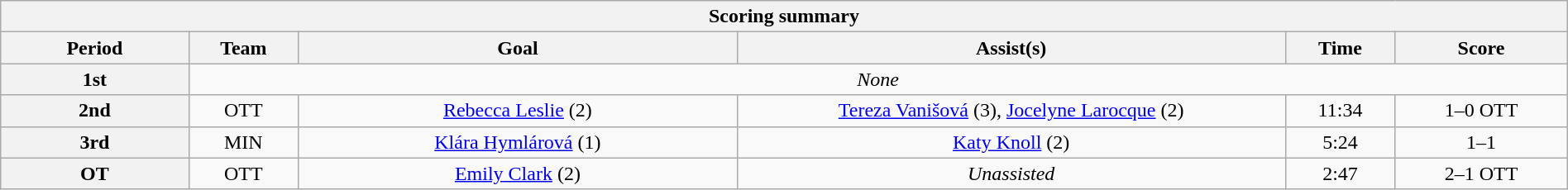<table style="width: 100%;" class="wikitable">
<tr>
<th scope="colgroup" colspan="6">Scoring summary</th>
</tr>
<tr>
<th scope="col" style="width: 12%;">Period</th>
<th scope="col" style="width: 7%;">Team</th>
<th scope="col" style="width: 28%;">Goal</th>
<th scope="col" style="width: 35%;">Assist(s)</th>
<th scope="col" style="width: 7%;">Time</th>
<th scope="col" style="width: 11%;">Score</th>
</tr>
<tr style="text-align: center;">
<th scope="row"><strong>1st</strong></th>
<td colspan="5"><em>None</em></td>
</tr>
<tr style="text-align: center;">
<th scope="row"><strong>2nd</strong></th>
<td>OTT</td>
<td><a href='#'>Rebecca Leslie</a> (2)</td>
<td><a href='#'>Tereza Vanišová</a> (3), <a href='#'>Jocelyne Larocque</a> (2)</td>
<td>11:34</td>
<td>1–0 OTT</td>
</tr>
<tr style="text-align: center;">
<th scope="row"><strong>3rd</strong></th>
<td>MIN</td>
<td><a href='#'>Klára Hymlárová</a> (1)</td>
<td><a href='#'>Katy Knoll</a> (2)</td>
<td>5:24</td>
<td>1–1</td>
</tr>
<tr style="text-align: center;">
<th scope="row"><strong>OT</strong></th>
<td>OTT</td>
<td><a href='#'>Emily Clark</a> (2)</td>
<td><em>Unassisted</em></td>
<td>2:47</td>
<td>2–1 OTT</td>
</tr>
</table>
